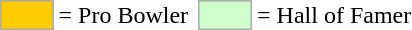<table>
<tr>
<td style="background-color:#FFCC00; border:1px solid #aaaaaa; width:2em;"></td>
<td>= Pro Bowler</td>
<td></td>
<td style="background-color:#CCFFCC; border:1px solid #aaaaaa; width:2em;"></td>
<td>= Hall of Famer</td>
</tr>
</table>
